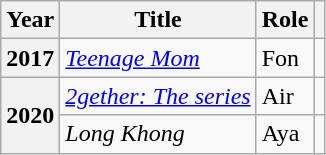<table class="wikitable plainrowheaders">
<tr>
<th scope="col">Year</th>
<th scope="col">Title</th>
<th scope="col">Role</th>
<th scope="col" class="unsortable"></th>
</tr>
<tr>
<th scope="row">2017</th>
<td><em><a href='#'>Teenage Mom</a></em></td>
<td>Fon</td>
<td style="text-align:center"></td>
</tr>
<tr>
<th scope="row" rowspan="2">2020</th>
<td><em><a href='#'>2gether: The series</a></em></td>
<td>Air</td>
<td style="text-align:center"></td>
</tr>
<tr>
<td><em>Long Khong</em></td>
<td>Aya</td>
<td style="text-align:center"></td>
</tr>
</table>
